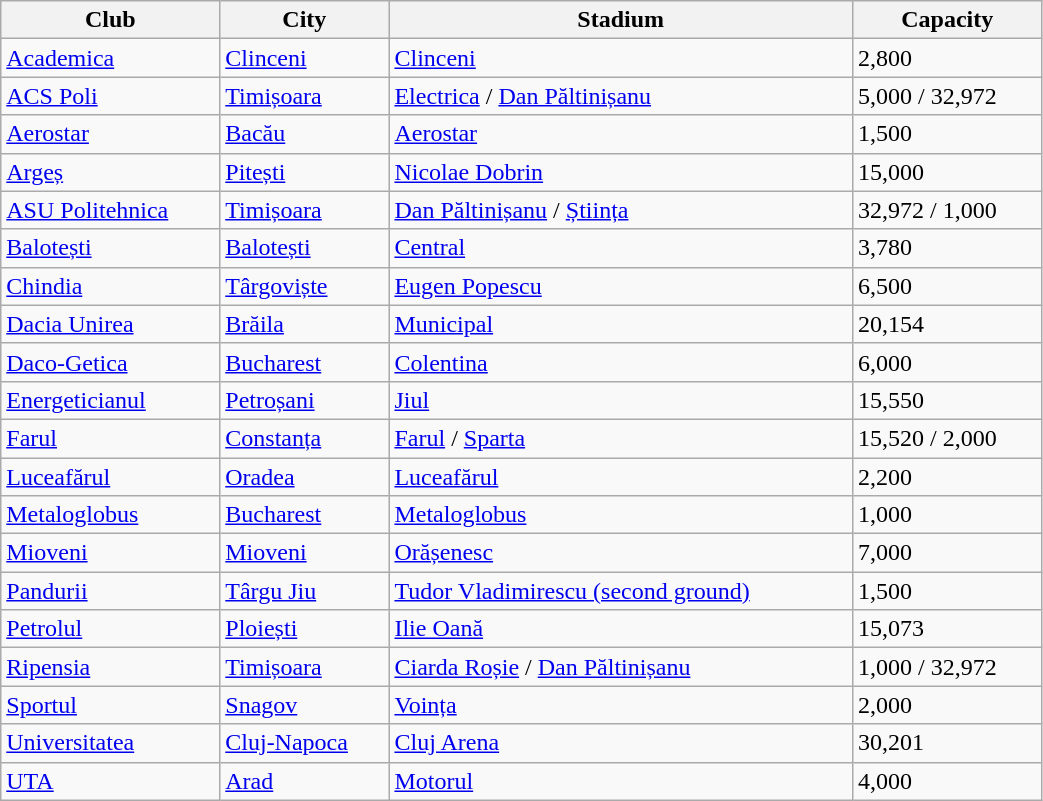<table class="wikitable sortable" width="55%">
<tr>
<th>Club</th>
<th>City</th>
<th>Stadium</th>
<th data-sort-type="number">Capacity</th>
</tr>
<tr>
<td><a href='#'>Academica</a></td>
<td><a href='#'>Clinceni</a></td>
<td><a href='#'>Clinceni</a></td>
<td>2,800</td>
</tr>
<tr>
<td><a href='#'>ACS Poli</a></td>
<td><a href='#'>Timișoara</a></td>
<td><a href='#'>Electrica</a> / <a href='#'>Dan Păltinișanu</a></td>
<td>5,000 / 32,972</td>
</tr>
<tr>
<td><a href='#'>Aerostar</a></td>
<td><a href='#'>Bacău</a></td>
<td><a href='#'>Aerostar</a></td>
<td>1,500</td>
</tr>
<tr>
<td><a href='#'>Argeș</a></td>
<td><a href='#'>Pitești</a></td>
<td><a href='#'>Nicolae Dobrin</a></td>
<td>15,000</td>
</tr>
<tr>
<td><a href='#'>ASU Politehnica</a></td>
<td><a href='#'>Timișoara</a></td>
<td><a href='#'>Dan Păltinișanu</a> / <a href='#'>Știința</a></td>
<td>32,972 / 1,000</td>
</tr>
<tr>
<td><a href='#'>Balotești</a></td>
<td><a href='#'>Balotești</a></td>
<td><a href='#'>Central</a></td>
<td>3,780</td>
</tr>
<tr>
<td><a href='#'>Chindia</a></td>
<td><a href='#'>Târgoviște</a></td>
<td><a href='#'>Eugen Popescu</a></td>
<td>6,500</td>
</tr>
<tr>
<td><a href='#'>Dacia Unirea</a></td>
<td><a href='#'>Brăila</a></td>
<td><a href='#'>Municipal</a></td>
<td>20,154</td>
</tr>
<tr>
<td><a href='#'>Daco-Getica</a></td>
<td><a href='#'>Bucharest</a></td>
<td><a href='#'>Colentina</a></td>
<td>6,000</td>
</tr>
<tr>
<td><a href='#'>Energeticianul</a></td>
<td><a href='#'>Petroșani</a></td>
<td><a href='#'>Jiul</a></td>
<td>15,550</td>
</tr>
<tr>
<td><a href='#'>Farul</a></td>
<td><a href='#'>Constanța</a></td>
<td><a href='#'>Farul</a> / <a href='#'>Sparta</a></td>
<td>15,520 / 2,000</td>
</tr>
<tr>
<td><a href='#'>Luceafărul</a></td>
<td><a href='#'>Oradea</a></td>
<td><a href='#'>Luceafărul</a></td>
<td>2,200</td>
</tr>
<tr>
<td><a href='#'>Metaloglobus</a></td>
<td><a href='#'>Bucharest</a></td>
<td><a href='#'>Metaloglobus</a></td>
<td>1,000</td>
</tr>
<tr>
<td><a href='#'>Mioveni</a></td>
<td><a href='#'>Mioveni</a></td>
<td><a href='#'>Orășenesc</a></td>
<td>7,000</td>
</tr>
<tr>
<td><a href='#'>Pandurii</a></td>
<td><a href='#'>Târgu Jiu</a></td>
<td><a href='#'>Tudor Vladimirescu (second ground)</a></td>
<td>1,500</td>
</tr>
<tr>
<td><a href='#'>Petrolul</a></td>
<td><a href='#'>Ploiești</a></td>
<td><a href='#'>Ilie Oană</a></td>
<td>15,073</td>
</tr>
<tr>
<td><a href='#'>Ripensia</a></td>
<td><a href='#'>Timișoara</a></td>
<td><a href='#'>Ciarda Roșie</a> / <a href='#'>Dan Păltinișanu</a></td>
<td>1,000 / 32,972</td>
</tr>
<tr>
<td><a href='#'>Sportul</a></td>
<td><a href='#'>Snagov</a></td>
<td><a href='#'>Voința</a></td>
<td>2,000</td>
</tr>
<tr>
<td><a href='#'>Universitatea</a></td>
<td><a href='#'>Cluj-Napoca</a></td>
<td><a href='#'>Cluj Arena</a></td>
<td>30,201</td>
</tr>
<tr>
<td><a href='#'>UTA</a></td>
<td><a href='#'>Arad</a></td>
<td><a href='#'>Motorul</a></td>
<td>4,000</td>
</tr>
</table>
